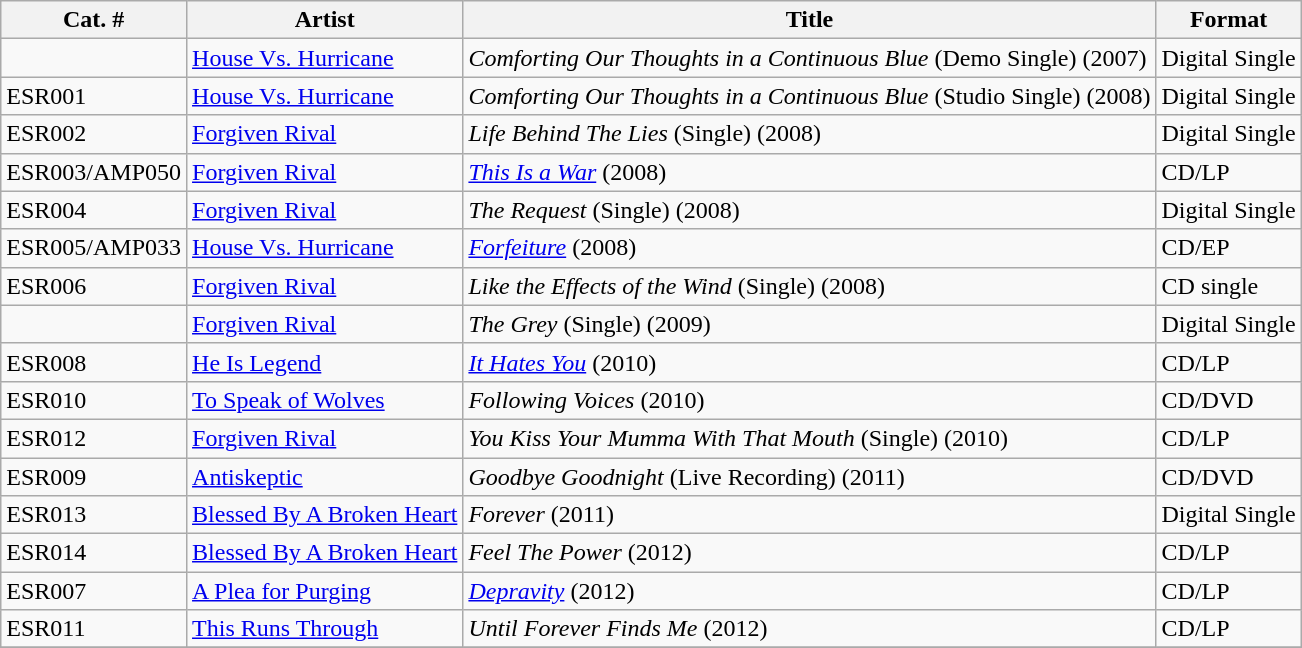<table class="wikitable" border="1">
<tr>
<th>Cat. #</th>
<th>Artist</th>
<th>Title</th>
<th>Format</th>
</tr>
<tr>
<td></td>
<td><a href='#'>House Vs. Hurricane</a></td>
<td><em>Comforting Our Thoughts in a Continuous Blue</em> (Demo Single) (2007)</td>
<td>Digital Single</td>
</tr>
<tr>
<td>ESR001</td>
<td><a href='#'>House Vs. Hurricane</a></td>
<td><em>Comforting Our Thoughts in a Continuous Blue</em> (Studio Single) (2008)</td>
<td>Digital Single</td>
</tr>
<tr>
<td>ESR002</td>
<td><a href='#'>Forgiven Rival</a></td>
<td><em>Life Behind The Lies</em> (Single) (2008)</td>
<td>Digital Single</td>
</tr>
<tr>
<td>ESR003/AMP050</td>
<td><a href='#'>Forgiven Rival</a></td>
<td><em><a href='#'>This Is a War</a></em> (2008)</td>
<td>CD/LP</td>
</tr>
<tr>
<td>ESR004</td>
<td><a href='#'>Forgiven Rival</a></td>
<td><em>The Request</em> (Single) (2008)</td>
<td>Digital Single</td>
</tr>
<tr>
<td>ESR005/AMP033</td>
<td><a href='#'>House Vs. Hurricane</a></td>
<td><em><a href='#'>Forfeiture</a></em> (2008)</td>
<td>CD/EP</td>
</tr>
<tr>
<td>ESR006</td>
<td><a href='#'>Forgiven Rival</a></td>
<td><em>Like the Effects of the Wind</em> (Single) (2008)</td>
<td>CD single</td>
</tr>
<tr>
<td></td>
<td><a href='#'>Forgiven Rival</a></td>
<td><em>The Grey</em> (Single) (2009)</td>
<td>Digital Single</td>
</tr>
<tr>
<td>ESR008</td>
<td><a href='#'>He Is Legend</a></td>
<td><em><a href='#'>It Hates You</a></em> (2010)</td>
<td>CD/LP</td>
</tr>
<tr>
<td>ESR010</td>
<td><a href='#'>To Speak of Wolves</a></td>
<td><em>Following Voices</em> (2010)</td>
<td>CD/DVD</td>
</tr>
<tr>
<td>ESR012</td>
<td><a href='#'>Forgiven Rival</a></td>
<td><em>You Kiss Your Mumma With That Mouth</em> (Single) (2010)</td>
<td>CD/LP</td>
</tr>
<tr>
<td>ESR009</td>
<td><a href='#'>Antiskeptic</a></td>
<td><em>Goodbye Goodnight</em> (Live Recording) (2011)</td>
<td>CD/DVD</td>
</tr>
<tr>
<td>ESR013</td>
<td><a href='#'>Blessed By A Broken Heart</a></td>
<td><em>Forever</em> (2011)</td>
<td>Digital Single</td>
</tr>
<tr>
<td>ESR014</td>
<td><a href='#'>Blessed By A Broken Heart</a></td>
<td><em>Feel The Power</em> (2012)</td>
<td>CD/LP</td>
</tr>
<tr>
<td>ESR007</td>
<td><a href='#'>A Plea for Purging</a></td>
<td><em><a href='#'>Depravity</a></em> (2012)</td>
<td>CD/LP</td>
</tr>
<tr>
<td>ESR011</td>
<td><a href='#'>This Runs Through</a></td>
<td><em>Until Forever Finds Me</em> (2012)</td>
<td>CD/LP</td>
</tr>
<tr>
</tr>
</table>
